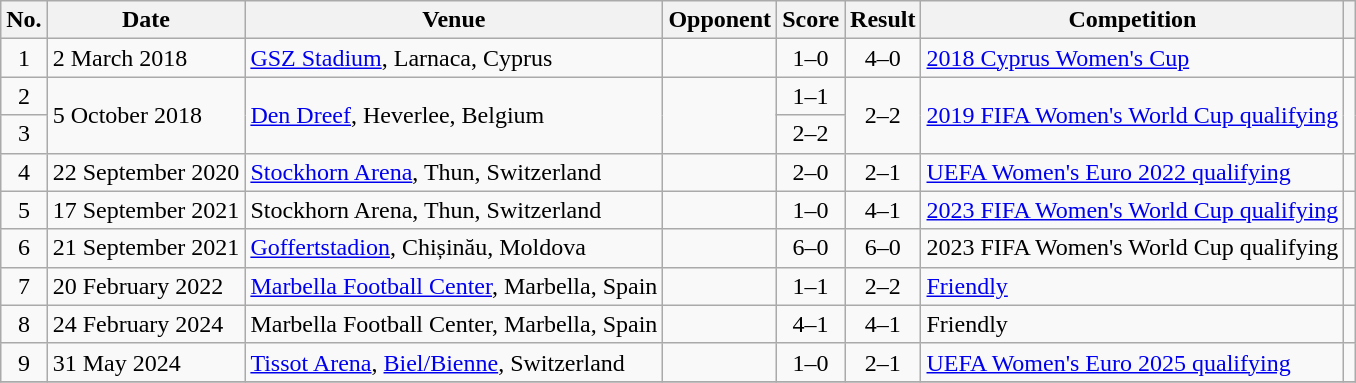<table class="wikitable">
<tr>
<th scope="col">No.</th>
<th scope="col">Date</th>
<th scope="col">Venue</th>
<th scope="col">Opponent</th>
<th scope="col">Score</th>
<th scope="col">Result</th>
<th scope="col">Competition</th>
<th scope="col" class="unsortable"></th>
</tr>
<tr>
<td align="center">1</td>
<td>2 March 2018</td>
<td><a href='#'>GSZ Stadium</a>, Larnaca, Cyprus</td>
<td></td>
<td align="center">1–0</td>
<td align="center">4–0</td>
<td><a href='#'>2018 Cyprus Women's Cup</a></td>
<td></td>
</tr>
<tr>
<td align="center">2</td>
<td rowspan="2">5 October 2018</td>
<td rowspan="2"><a href='#'>Den Dreef</a>, Heverlee, Belgium</td>
<td rowspan="2"></td>
<td align="center">1–1</td>
<td rowspan="2" align="center">2–2</td>
<td rowspan="2"><a href='#'>2019 FIFA Women's World Cup qualifying</a></td>
<td rowspan="2"></td>
</tr>
<tr>
<td align="center">3</td>
<td align="center">2–2</td>
</tr>
<tr>
<td align="center">4</td>
<td>22 September 2020</td>
<td><a href='#'>Stockhorn Arena</a>, Thun, Switzerland</td>
<td></td>
<td align="center">2–0</td>
<td align="center">2–1</td>
<td><a href='#'>UEFA Women's Euro 2022 qualifying</a></td>
<td></td>
</tr>
<tr>
<td align="center">5</td>
<td>17 September 2021</td>
<td>Stockhorn Arena, Thun, Switzerland</td>
<td></td>
<td align="center">1–0</td>
<td align="center">4–1</td>
<td><a href='#'>2023 FIFA Women's World Cup qualifying</a></td>
<td></td>
</tr>
<tr>
<td align="center">6</td>
<td>21 September 2021</td>
<td><a href='#'>Goffertstadion</a>, Chișinău, Moldova</td>
<td></td>
<td align="center">6–0</td>
<td align="center">6–0</td>
<td>2023 FIFA Women's World Cup qualifying</td>
<td></td>
</tr>
<tr>
<td align="center">7</td>
<td>20 February 2022</td>
<td><a href='#'>Marbella Football Center</a>, Marbella, Spain</td>
<td></td>
<td align="center">1–1</td>
<td align="center">2–2</td>
<td><a href='#'>Friendly</a></td>
<td></td>
</tr>
<tr>
<td align="center">8</td>
<td>24 February 2024</td>
<td>Marbella Football Center, Marbella, Spain</td>
<td></td>
<td align="center">4–1</td>
<td align="center">4–1</td>
<td Friendly (association football)>Friendly</td>
<td></td>
</tr>
<tr>
<td align="center">9</td>
<td>31 May 2024</td>
<td><a href='#'>Tissot Arena</a>, <a href='#'>Biel/Bienne</a>, Switzerland</td>
<td></td>
<td align="center">1–0</td>
<td align="center">2–1</td>
<td><a href='#'>UEFA Women's Euro 2025 qualifying</a></td>
<td></td>
</tr>
<tr>
</tr>
</table>
